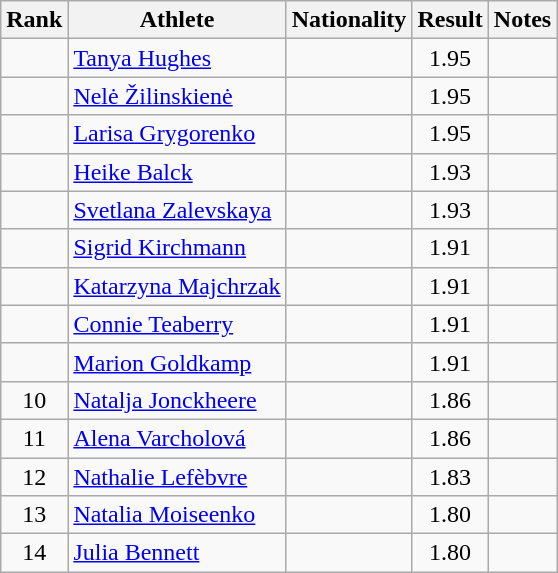<table class="wikitable sortable" style="text-align:center">
<tr>
<th>Rank</th>
<th>Athlete</th>
<th>Nationality</th>
<th>Result</th>
<th>Notes</th>
</tr>
<tr>
<td></td>
<td align=left><a href='#'>Tanya Hughes</a></td>
<td align=left></td>
<td>1.95</td>
<td></td>
</tr>
<tr>
<td></td>
<td align=left><a href='#'>Nelė Žilinskienė</a></td>
<td align=left></td>
<td>1.95</td>
<td></td>
</tr>
<tr>
<td></td>
<td align=left><a href='#'>Larisa Grygorenko</a></td>
<td align=left></td>
<td>1.95</td>
<td></td>
</tr>
<tr>
<td></td>
<td align=left><a href='#'>Heike Balck</a></td>
<td align=left></td>
<td>1.93</td>
<td></td>
</tr>
<tr>
<td></td>
<td align=left><a href='#'>Svetlana Zalevskaya</a></td>
<td align=left></td>
<td>1.93</td>
<td></td>
</tr>
<tr>
<td></td>
<td align=left><a href='#'>Sigrid Kirchmann</a></td>
<td align=left></td>
<td>1.91</td>
<td></td>
</tr>
<tr>
<td></td>
<td align=left><a href='#'>Katarzyna Majchrzak</a></td>
<td align=left></td>
<td>1.91</td>
<td></td>
</tr>
<tr>
<td></td>
<td align=left><a href='#'>Connie Teaberry</a></td>
<td align=left></td>
<td>1.91</td>
<td></td>
</tr>
<tr>
<td></td>
<td align=left><a href='#'>Marion Goldkamp</a></td>
<td align=left></td>
<td>1.91</td>
<td></td>
</tr>
<tr>
<td>10</td>
<td align=left><a href='#'>Natalja Jonckheere</a></td>
<td align=left></td>
<td>1.86</td>
<td></td>
</tr>
<tr>
<td>11</td>
<td align=left><a href='#'>Alena Varcholová</a></td>
<td align=left></td>
<td>1.86</td>
<td></td>
</tr>
<tr>
<td>12</td>
<td align=left><a href='#'>Nathalie Lefèbvre</a></td>
<td align=left></td>
<td>1.83</td>
<td></td>
</tr>
<tr>
<td>13</td>
<td align=left><a href='#'>Natalia Moiseenko</a></td>
<td align=left></td>
<td>1.80</td>
<td></td>
</tr>
<tr>
<td>14</td>
<td align=left><a href='#'>Julia Bennett</a></td>
<td align=left></td>
<td>1.80</td>
<td></td>
</tr>
</table>
